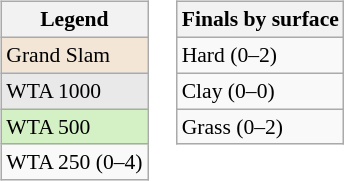<table>
<tr valign=top>
<td><br><table class=wikitable style="font-size:90%">
<tr>
<th>Legend</th>
</tr>
<tr>
<td bgcolor=f3e6d7>Grand Slam</td>
</tr>
<tr>
<td bgcolor=e9e9e9>WTA 1000</td>
</tr>
<tr>
<td bgcolor=d4f1c5>WTA 500</td>
</tr>
<tr>
<td>WTA 250 (0–4)</td>
</tr>
</table>
</td>
<td><br><table class=wikitable style="font-size:90%">
<tr>
<th>Finals by surface</th>
</tr>
<tr>
<td>Hard (0–2)</td>
</tr>
<tr>
<td>Clay (0–0)</td>
</tr>
<tr>
<td>Grass (0–2)</td>
</tr>
</table>
</td>
</tr>
</table>
